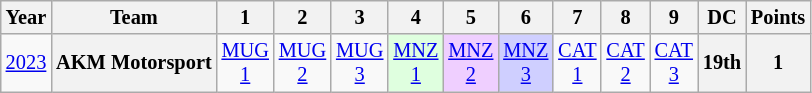<table class="wikitable" style="text-align:center; font-size:85%">
<tr>
<th>Year</th>
<th>Team</th>
<th>1</th>
<th>2</th>
<th>3</th>
<th>4</th>
<th>5</th>
<th>6</th>
<th>7</th>
<th>8</th>
<th>9</th>
<th>DC</th>
<th>Points</th>
</tr>
<tr>
<td><a href='#'>2023</a></td>
<th nowrap>AKM Motorsport</th>
<td><a href='#'>MUG<br>1</a></td>
<td><a href='#'>MUG<br>2</a></td>
<td><a href='#'>MUG<br>3</a></td>
<td style="background:#DFFFDF;"><a href='#'>MNZ<br>1</a><br></td>
<td style="background:#EFCFFF;"><a href='#'>MNZ<br>2</a><br></td>
<td style="background:#CFCFFF;"><a href='#'>MNZ<br>3</a><br></td>
<td><a href='#'>CAT<br>1</a></td>
<td><a href='#'>CAT<br>2</a></td>
<td><a href='#'>CAT<br>3</a></td>
<th>19th</th>
<th>1</th>
</tr>
</table>
